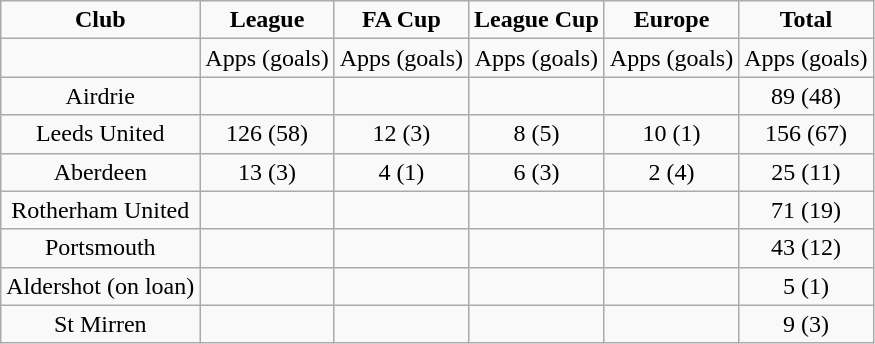<table class="wikitable" style="text-align: center;">
<tr>
<td><strong>Club</strong></td>
<td><strong>League</strong></td>
<td><strong>FA Cup</strong></td>
<td><strong>League Cup</strong></td>
<td><strong>Europe</strong></td>
<td><strong>Total</strong></td>
</tr>
<tr>
<td></td>
<td>Apps (goals)</td>
<td>Apps (goals)</td>
<td>Apps (goals)</td>
<td>Apps (goals)</td>
<td>Apps (goals)</td>
</tr>
<tr>
<td>Airdrie</td>
<td></td>
<td></td>
<td></td>
<td></td>
<td>89 (48)</td>
</tr>
<tr>
<td>Leeds United</td>
<td>126 (58)</td>
<td>12 (3)</td>
<td>8 (5)</td>
<td>10 (1)</td>
<td>156 (67)</td>
</tr>
<tr>
<td>Aberdeen</td>
<td>13 (3)</td>
<td>4 (1)</td>
<td>6 (3)</td>
<td>2 (4)</td>
<td>25 (11)</td>
</tr>
<tr>
<td>Rotherham United</td>
<td></td>
<td></td>
<td></td>
<td></td>
<td>71 (19)</td>
</tr>
<tr>
<td>Portsmouth</td>
<td></td>
<td></td>
<td></td>
<td></td>
<td>43 (12)</td>
</tr>
<tr>
<td>Aldershot (on loan)</td>
<td></td>
<td></td>
<td></td>
<td></td>
<td>5 (1)</td>
</tr>
<tr>
<td>St Mirren</td>
<td></td>
<td></td>
<td></td>
<td></td>
<td>9 (3)</td>
</tr>
</table>
